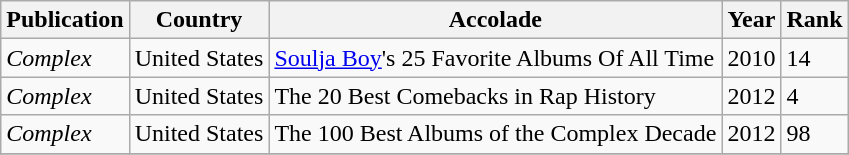<table class="wikitable">
<tr>
<th>Publication</th>
<th>Country</th>
<th>Accolade</th>
<th>Year</th>
<th>Rank</th>
</tr>
<tr>
<td><em>Complex</em></td>
<td>United States</td>
<td><a href='#'>Soulja Boy</a>'s 25 Favorite Albums Of All Time</td>
<td>2010</td>
<td>14</td>
</tr>
<tr>
<td><em>Complex</em></td>
<td>United States</td>
<td>The 20 Best Comebacks in Rap History</td>
<td>2012</td>
<td>4</td>
</tr>
<tr>
<td><em>Complex</em></td>
<td>United States</td>
<td>The 100 Best Albums of the Complex Decade</td>
<td>2012</td>
<td>98</td>
</tr>
<tr>
</tr>
</table>
